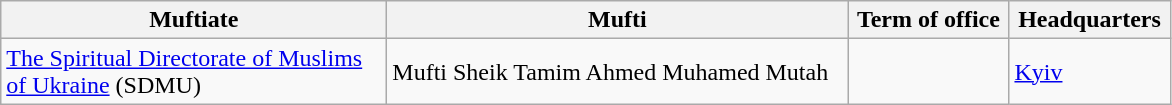<table class=wikitable>
<tr>
<th scope="row" width="250">Muftiate</th>
<th scope="row" width="300">Mufti</th>
<th scope="row" width="100">Term of office</th>
<th scope="row" width="100">Headquarters</th>
</tr>
<tr>
<td><a href='#'>The Spiritual Directorate of Muslims of Ukraine</a> (SDMU)</td>
<td>Mufti Sheik Tamim Ahmed Muhamed Mutah</td>
<td></td>
<td><a href='#'>Kyiv</a></td>
</tr>
</table>
